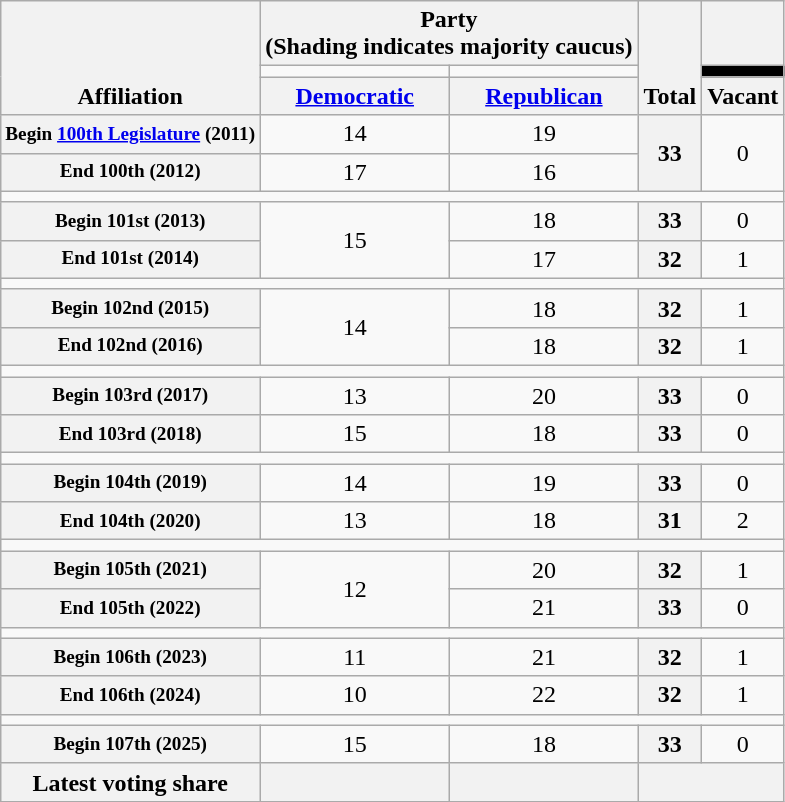<table class=wikitable style="text-align:center">
<tr style="vertical-align:bottom;">
<th rowspan=3>Affiliation</th>
<th colspan=2>Party <div>(Shading indicates majority caucus)</div></th>
<th rowspan=3>Total</th>
<th></th>
</tr>
<tr style="height:5px">
<td></td>
<td></td>
<td style="background-color:black"></td>
</tr>
<tr>
<th><a href='#'>Democratic</a></th>
<th><a href='#'>Republican</a></th>
<th>Vacant</th>
</tr>
<tr>
<th nowrap style="font-size:80%">Begin <a href='#'>100th Legislature</a> (2011)</th>
<td>14</td>
<td>19</td>
<th rowspan=2>33</th>
<td rowspan=2>0</td>
</tr>
<tr>
<th nowrap style="font-size:80%">End 100th (2012)</th>
<td>17</td>
<td>16</td>
</tr>
<tr>
<td colspan=5></td>
</tr>
<tr>
<th nowrap style="font-size:80%">Begin 101st (2013)</th>
<td rowspan=2>15</td>
<td>18</td>
<th>33</th>
<td>0</td>
</tr>
<tr>
<th nowrap style="font-size:80%">End 101st (2014)</th>
<td>17</td>
<th>32</th>
<td>1</td>
</tr>
<tr>
<td colspan=5></td>
</tr>
<tr>
<th style="font-size:80%">Begin 102nd (2015)</th>
<td rowspan=2>14</td>
<td>18</td>
<th>32</th>
<td>1</td>
</tr>
<tr>
<th style="font-size:80%">End 102nd (2016)</th>
<td>18</td>
<th>32</th>
<td>1</td>
</tr>
<tr>
<td colspan=5></td>
</tr>
<tr>
<th style="font-size:80%">Begin 103rd (2017)</th>
<td>13</td>
<td>20</td>
<th>33</th>
<td>0</td>
</tr>
<tr>
<th style="font-size:80%">End 103rd (2018)</th>
<td>15</td>
<td>18</td>
<th>33</th>
<td>0</td>
</tr>
<tr>
<td colspan=5></td>
</tr>
<tr>
<th style="font-size:80%">Begin 104th (2019)</th>
<td>14</td>
<td>19</td>
<th>33</th>
<td>0</td>
</tr>
<tr>
<th style="font-size:80%">End 104th (2020)</th>
<td>13</td>
<td>18</td>
<th>31</th>
<td>2</td>
</tr>
<tr>
<td colspan=5></td>
</tr>
<tr>
<th style="font-size:80%">Begin 105th (2021)</th>
<td rowspan="2">12</td>
<td>20</td>
<th>32</th>
<td>1</td>
</tr>
<tr>
<th style="font-size:80%">End 105th (2022)</th>
<td>21</td>
<th>33</th>
<td>0</td>
</tr>
<tr>
<td colspan=5></td>
</tr>
<tr>
<th style="font-size:80%">Begin 106th (2023)</th>
<td>11</td>
<td>21</td>
<th>32</th>
<td>1</td>
</tr>
<tr>
<th style="font-size:80%">End 106th (2024)</th>
<td>10</td>
<td>22</td>
<th>32</th>
<td>1</td>
</tr>
<tr>
<td colspan=5></td>
</tr>
<tr>
<th style="font-size:80%">Begin 107th (2025)</th>
<td>15</td>
<td>18</td>
<th>33</th>
<td>0</td>
</tr>
<tr>
<th>Latest voting share</th>
<th></th>
<th></th>
<th colspan=2></th>
</tr>
</table>
